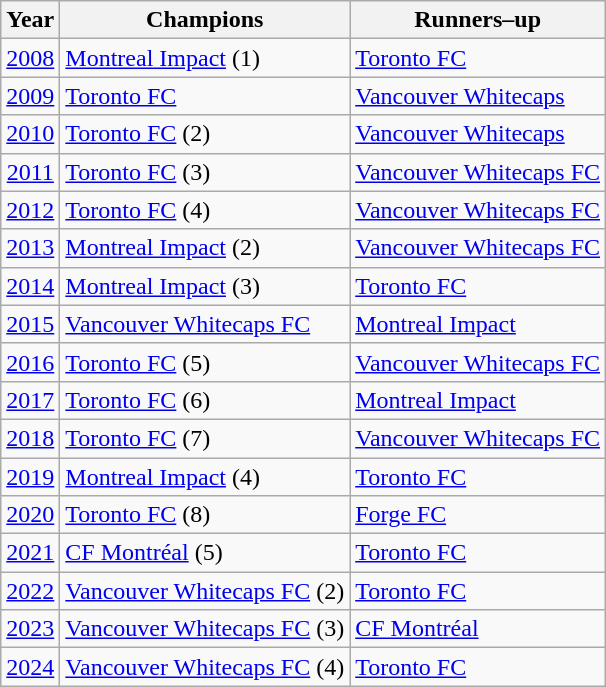<table class="wikitable">
<tr>
<th>Year</th>
<th>Champions </th>
<th>Runners–up</th>
</tr>
<tr>
<td align=center><a href='#'>2008</a></td>
<td><a href='#'>Montreal Impact</a> (1)</td>
<td><a href='#'>Toronto FC</a></td>
</tr>
<tr>
<td align=center><a href='#'>2009</a></td>
<td><a href='#'>Toronto FC</a></td>
<td><a href='#'>Vancouver Whitecaps</a></td>
</tr>
<tr>
<td align=center><a href='#'>2010</a></td>
<td><a href='#'>Toronto FC</a> (2)</td>
<td><a href='#'>Vancouver Whitecaps</a></td>
</tr>
<tr>
<td align=center><a href='#'>2011</a></td>
<td><a href='#'>Toronto FC</a> (3)</td>
<td><a href='#'>Vancouver Whitecaps FC</a></td>
</tr>
<tr>
<td align=center><a href='#'>2012</a></td>
<td><a href='#'>Toronto FC</a> (4)</td>
<td><a href='#'>Vancouver Whitecaps FC</a></td>
</tr>
<tr>
<td align=center><a href='#'>2013</a></td>
<td><a href='#'>Montreal Impact</a> (2)</td>
<td><a href='#'>Vancouver Whitecaps FC</a></td>
</tr>
<tr>
<td align=center><a href='#'>2014</a></td>
<td><a href='#'>Montreal Impact</a> (3)</td>
<td><a href='#'>Toronto FC</a></td>
</tr>
<tr>
<td align=center><a href='#'>2015</a></td>
<td><a href='#'>Vancouver Whitecaps FC</a></td>
<td><a href='#'>Montreal Impact</a></td>
</tr>
<tr>
<td align=center><a href='#'>2016</a></td>
<td><a href='#'>Toronto FC</a> (5)</td>
<td><a href='#'>Vancouver Whitecaps FC</a></td>
</tr>
<tr>
<td align=center><a href='#'>2017</a></td>
<td><a href='#'>Toronto FC</a> (6)</td>
<td><a href='#'>Montreal Impact</a></td>
</tr>
<tr>
<td align=center><a href='#'>2018</a></td>
<td><a href='#'>Toronto FC</a> (7)</td>
<td><a href='#'>Vancouver Whitecaps FC</a></td>
</tr>
<tr>
<td align=center><a href='#'>2019</a></td>
<td><a href='#'>Montreal Impact</a> (4)</td>
<td><a href='#'>Toronto FC</a></td>
</tr>
<tr>
<td align=center><a href='#'>2020</a></td>
<td><a href='#'>Toronto FC</a> (8)</td>
<td><a href='#'>Forge FC</a></td>
</tr>
<tr>
<td align=center><a href='#'>2021</a></td>
<td><a href='#'>CF Montréal</a> (5)</td>
<td><a href='#'>Toronto FC</a></td>
</tr>
<tr>
<td align=center><a href='#'>2022</a></td>
<td><a href='#'>Vancouver Whitecaps FC</a> (2)</td>
<td><a href='#'>Toronto FC</a></td>
</tr>
<tr>
<td align=center><a href='#'>2023</a></td>
<td><a href='#'>Vancouver Whitecaps FC</a> (3)</td>
<td><a href='#'>CF Montréal</a></td>
</tr>
<tr>
<td align=center><a href='#'>2024</a></td>
<td><a href='#'>Vancouver Whitecaps FC</a> (4)</td>
<td><a href='#'>Toronto FC</a></td>
</tr>
</table>
